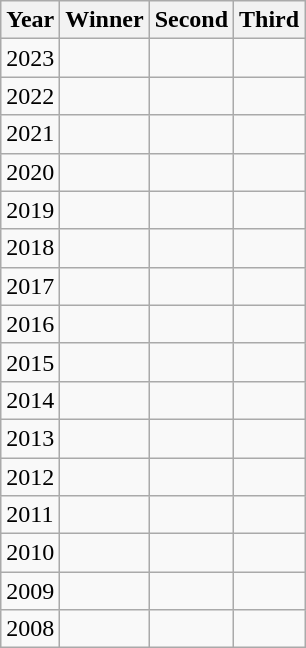<table class="wikitable">
<tr>
<th>Year</th>
<th>Winner</th>
<th>Second</th>
<th>Third</th>
</tr>
<tr>
<td>2023</td>
<td></td>
<td></td>
<td></td>
</tr>
<tr>
<td>2022</td>
<td></td>
<td></td>
<td></td>
</tr>
<tr>
<td>2021</td>
<td></td>
<td></td>
<td></td>
</tr>
<tr>
<td>2020</td>
<td></td>
<td></td>
<td></td>
</tr>
<tr>
<td>2019</td>
<td></td>
<td></td>
<td></td>
</tr>
<tr>
<td>2018</td>
<td></td>
<td></td>
<td></td>
</tr>
<tr>
<td>2017</td>
<td></td>
<td></td>
<td></td>
</tr>
<tr>
<td>2016</td>
<td></td>
<td></td>
<td></td>
</tr>
<tr>
<td>2015</td>
<td></td>
<td></td>
<td></td>
</tr>
<tr>
<td>2014</td>
<td></td>
<td></td>
<td></td>
</tr>
<tr>
<td>2013</td>
<td></td>
<td></td>
<td></td>
</tr>
<tr>
<td>2012</td>
<td></td>
<td></td>
<td></td>
</tr>
<tr>
<td>2011</td>
<td></td>
<td></td>
<td></td>
</tr>
<tr>
<td>2010</td>
<td></td>
<td></td>
<td></td>
</tr>
<tr>
<td>2009</td>
<td></td>
<td></td>
<td></td>
</tr>
<tr>
<td>2008</td>
<td></td>
<td></td>
<td></td>
</tr>
</table>
